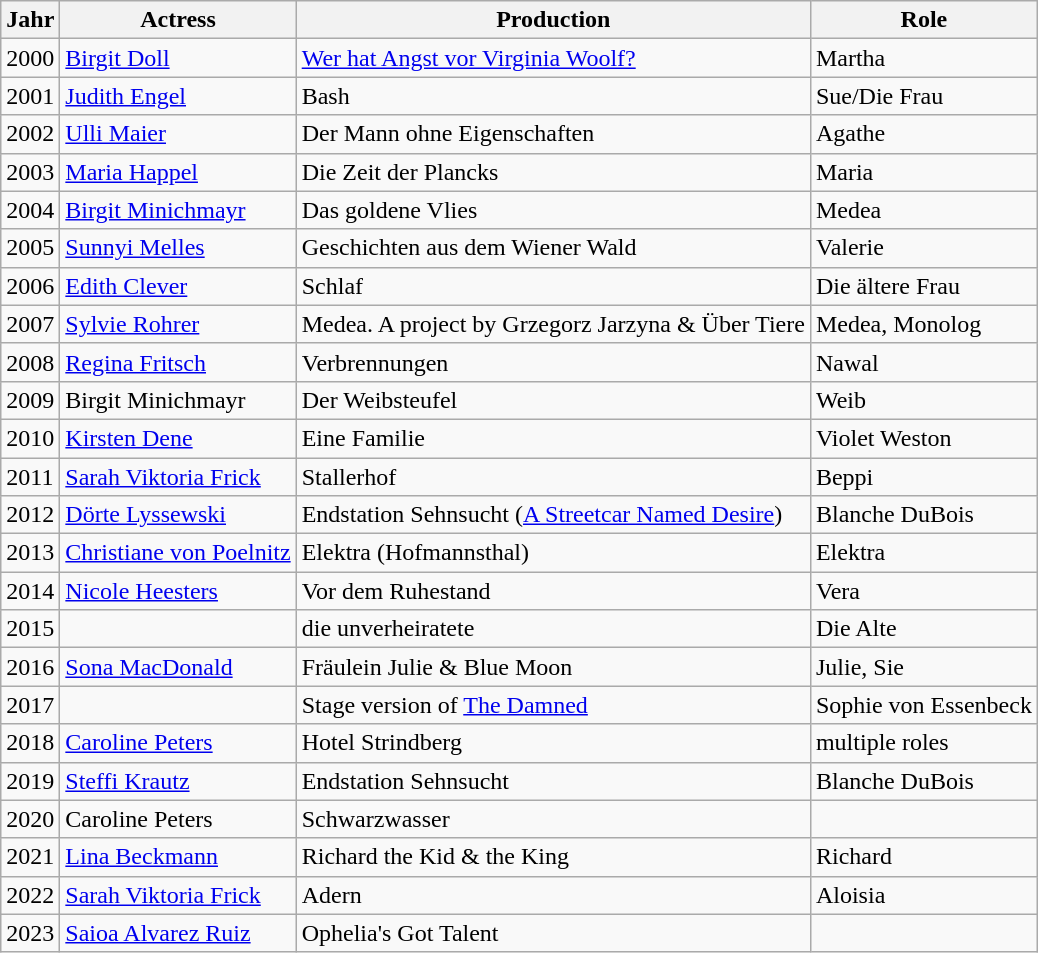<table class="wikitable zebra">
<tr>
<th>Jahr</th>
<th>Actress</th>
<th>Production</th>
<th>Role</th>
</tr>
<tr>
<td>2000</td>
<td><a href='#'>Birgit Doll</a></td>
<td><a href='#'>Wer hat Angst vor Virginia Woolf?</a></td>
<td>Martha</td>
</tr>
<tr>
<td>2001</td>
<td><a href='#'>Judith Engel</a></td>
<td>Bash</td>
<td>Sue/Die Frau</td>
</tr>
<tr>
<td>2002</td>
<td><a href='#'>Ulli Maier</a></td>
<td>Der Mann ohne Eigenschaften</td>
<td>Agathe</td>
</tr>
<tr>
<td>2003</td>
<td><a href='#'>Maria Happel</a></td>
<td>Die Zeit der Plancks</td>
<td>Maria</td>
</tr>
<tr>
<td>2004</td>
<td><a href='#'>Birgit Minichmayr</a></td>
<td>Das goldene Vlies</td>
<td>Medea</td>
</tr>
<tr>
<td>2005</td>
<td><a href='#'>Sunnyi Melles</a></td>
<td>Geschichten aus dem Wiener Wald</td>
<td>Valerie</td>
</tr>
<tr>
<td>2006</td>
<td><a href='#'>Edith Clever</a></td>
<td>Schlaf</td>
<td>Die ältere Frau</td>
</tr>
<tr>
<td>2007</td>
<td><a href='#'>Sylvie Rohrer</a></td>
<td>Medea. A project by Grzegorz Jarzyna & Über Tiere</td>
<td>Medea, Monolog</td>
</tr>
<tr>
<td>2008</td>
<td><a href='#'>Regina Fritsch</a></td>
<td>Verbrennungen</td>
<td>Nawal</td>
</tr>
<tr>
<td>2009</td>
<td>Birgit Minichmayr</td>
<td>Der Weibsteufel</td>
<td>Weib</td>
</tr>
<tr>
<td>2010</td>
<td><a href='#'>Kirsten Dene</a></td>
<td>Eine Familie</td>
<td>Violet Weston</td>
</tr>
<tr>
<td>2011</td>
<td><a href='#'>Sarah Viktoria Frick</a></td>
<td>Stallerhof</td>
<td>Beppi</td>
</tr>
<tr>
<td>2012</td>
<td><a href='#'>Dörte Lyssewski</a></td>
<td>Endstation Sehnsucht (<a href='#'>A Streetcar Named Desire</a>)</td>
<td>Blanche DuBois</td>
</tr>
<tr>
<td>2013</td>
<td><a href='#'>Christiane von Poelnitz</a></td>
<td>Elektra (Hofmannsthal)</td>
<td>Elektra</td>
</tr>
<tr>
<td>2014</td>
<td><a href='#'>Nicole Heesters</a></td>
<td>Vor dem Ruhestand</td>
<td>Vera</td>
</tr>
<tr>
<td>2015</td>
<td></td>
<td>die unverheiratete</td>
<td>Die Alte</td>
</tr>
<tr>
<td>2016</td>
<td><a href='#'>Sona MacDonald</a></td>
<td>Fräulein Julie & Blue Moon</td>
<td>Julie, Sie</td>
</tr>
<tr>
<td>2017</td>
<td></td>
<td>Stage version of <a href='#'>The Damned</a></td>
<td>Sophie von Essenbeck</td>
</tr>
<tr>
<td>2018</td>
<td><a href='#'>Caroline Peters</a></td>
<td>Hotel Strindberg</td>
<td>multiple roles</td>
</tr>
<tr>
<td>2019</td>
<td><a href='#'>Steffi Krautz</a></td>
<td>Endstation Sehnsucht</td>
<td>Blanche DuBois</td>
</tr>
<tr>
<td>2020</td>
<td>Caroline Peters</td>
<td>Schwarzwasser</td>
<td></td>
</tr>
<tr>
<td>2021</td>
<td><a href='#'>Lina Beckmann</a></td>
<td>Richard the Kid & the King</td>
<td>Richard</td>
</tr>
<tr>
<td>2022</td>
<td><a href='#'>Sarah Viktoria Frick</a></td>
<td>Adern</td>
<td>Aloisia</td>
</tr>
<tr>
<td>2023</td>
<td><a href='#'>Saioa Alvarez Ruiz</a></td>
<td>Ophelia's Got Talent</td>
<td></td>
</tr>
</table>
